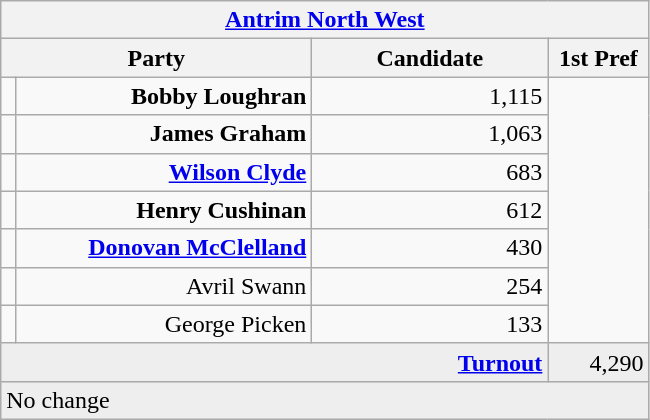<table class="wikitable">
<tr>
<th colspan="4" align="center"><a href='#'>Antrim North West</a></th>
</tr>
<tr>
<th colspan="2" align="center" width=200>Party</th>
<th width=150>Candidate</th>
<th width=60>1st Pref</th>
</tr>
<tr>
<td></td>
<td align="right"><strong>Bobby Loughran</strong></td>
<td align="right">1,115</td>
</tr>
<tr>
<td></td>
<td align="right"><strong>James Graham</strong></td>
<td align="right">1,063</td>
</tr>
<tr>
<td></td>
<td align="right"><strong><a href='#'>Wilson Clyde</a></strong></td>
<td align="right">683</td>
</tr>
<tr>
<td></td>
<td align="right"><strong>Henry Cushinan</strong></td>
<td align="right">612</td>
</tr>
<tr>
<td></td>
<td align="right"><strong><a href='#'>Donovan McClelland</a></strong></td>
<td align="right">430</td>
</tr>
<tr>
<td></td>
<td align="right">Avril Swann</td>
<td align="right">254</td>
</tr>
<tr>
<td></td>
<td align="right">George Picken</td>
<td align="right">133</td>
</tr>
<tr bgcolor="EEEEEE">
<td colspan=3 align="right"><strong><a href='#'>Turnout</a></strong></td>
<td align="right">4,290</td>
</tr>
<tr bgcolor="EEEEEE">
<td colspan=4 bgcolor="EEEEEE">No change</td>
</tr>
</table>
